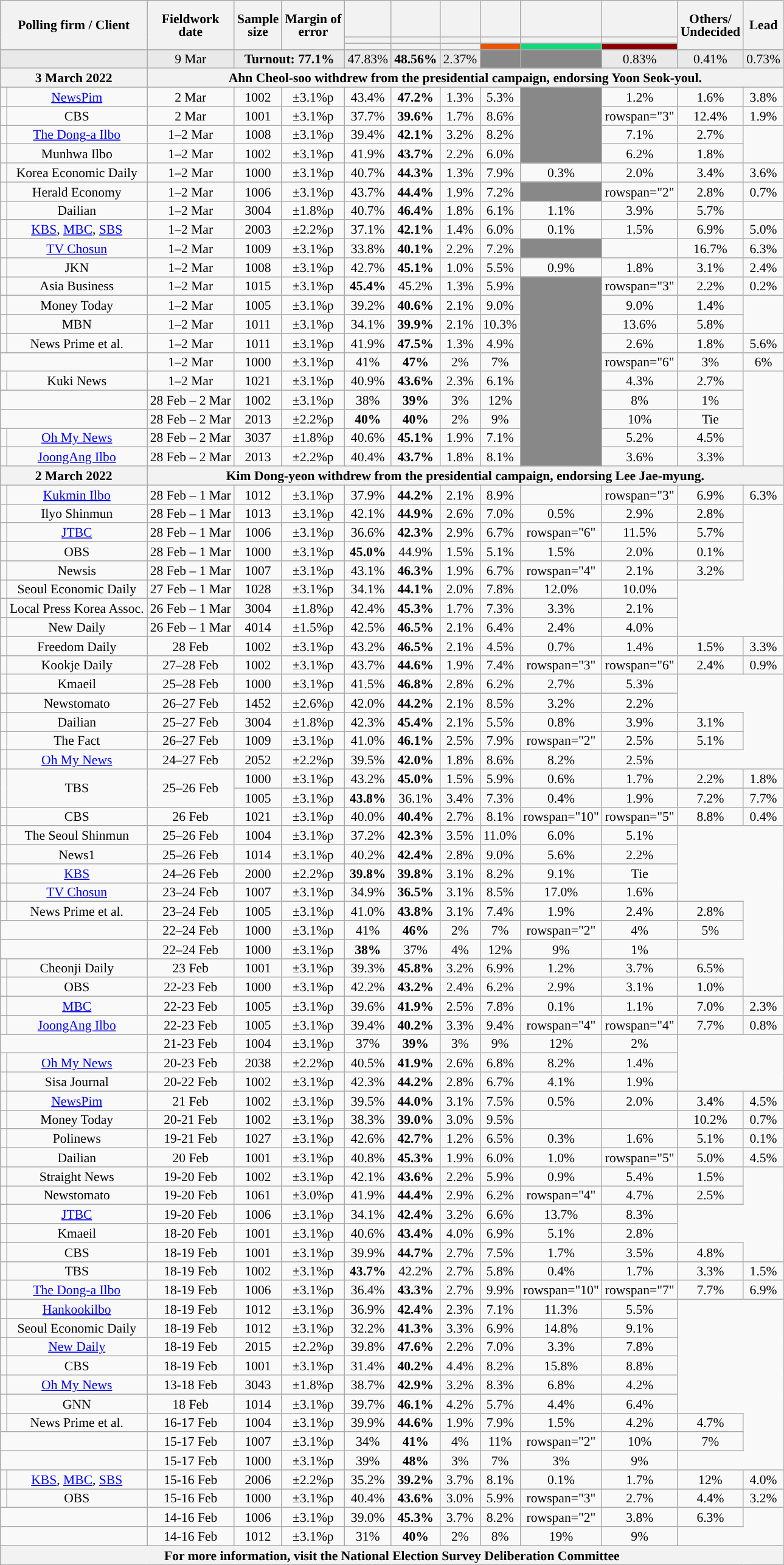<table class="wikitable sortable mw-collapsible" style="text-align:center;font-size:90%;line-height:14px;">
<tr style="height:40px;">
<th rowspan="3" colspan="2" class="unsortable">Polling firm / Client</th>
<th rowspan="3" class="unsortable">Fieldwork <br> date</th>
<th rowspan="3" class="unsortable">Sample <br> size</th>
<th rowspan="3" class="unsortable">Margin of <br> error</th>
<th></th>
<th></th>
<th></th>
<th></th>
<th></th>
<th></th>
<th rowspan="3">Others/<br>Undecided</th>
<th rowspan="3">Lead</th>
</tr>
<tr>
<th></th>
<th></th>
<th></th>
<th></th>
<th></th>
<th></th>
</tr>
<tr>
<th class="unsortable" style="background-color: "></th>
<th class="unsortable" style="background-color: "></th>
<th class="unsortable" style="background-color: "></th>
<th class="unsortable" style="background-color: #EA5504"></th>
<th class="unsortable" style="background-color: #12D77B"></th>
<th class="unsortable" style="background-color: #8B0000"></th>
</tr>
<tr style="background:#E9E9E9;">
<td colspan="2"></td>
<td>9 Mar</td>
<td colspan="2"><strong>Turnout: 77.1%</strong></td>
<td>47.83%</td>
<td><strong>48.56%</strong></td>
<td>2.37%</td>
<td style="background-color: #888888"></td>
<td style="background-color: #888888"></td>
<td>0.83%</td>
<td>0.41%</td>
<td style="background:">0.73%</td>
</tr>
<tr>
<th colspan="2">3 March 2022</th>
<th colspan="11"> Ahn Cheol-soo withdrew from the presidential campaign, endorsing  Yoon Seok-youl.</th>
</tr>
<tr>
<td></td>
<td><a href='#'>NewsPim</a></td>
<td>2 Mar</td>
<td>1002</td>
<td>±3.1%p</td>
<td>43.4%</td>
<td><strong>47.2%</strong></td>
<td>1.3%</td>
<td>5.3%</td>
<td style="background-color: #888888" rowspan="4"></td>
<td>1.2%</td>
<td>1.6%</td>
<td style="background:">3.8%</td>
</tr>
<tr>
<td></td>
<td>CBS</td>
<td>2 Mar</td>
<td>1001</td>
<td>±3.1%p</td>
<td>37.7%</td>
<td><strong>39.6%</strong></td>
<td>1.7%</td>
<td>8.6%</td>
<td>rowspan="3"</td>
<td>12.4%</td>
<td style="background:">1.9%</td>
</tr>
<tr>
<td></td>
<td><a href='#'>The Dong-a Ilbo</a></td>
<td>1–2 Mar</td>
<td>1008</td>
<td>±3.1%p</td>
<td>39.4%</td>
<td><strong>42.1%</strong></td>
<td>3.2%</td>
<td>8.2%</td>
<td>7.1%</td>
<td style="background:">2.7%</td>
</tr>
<tr>
<td></td>
<td>Munhwa Ilbo</td>
<td>1–2 Mar</td>
<td>1002</td>
<td>±3.1%p</td>
<td>41.9%</td>
<td><strong>43.7%</strong></td>
<td>2.2%</td>
<td>6.0%</td>
<td>6.2%</td>
<td style="background:">1.8%</td>
</tr>
<tr>
<td></td>
<td>Korea Economic Daily</td>
<td>1–2 Mar</td>
<td>1000</td>
<td>±3.1%p</td>
<td>40.7%</td>
<td><strong>44.3%</strong></td>
<td>1.3%</td>
<td>7.9%</td>
<td>0.3%</td>
<td>2.0%</td>
<td>3.4%</td>
<td style="background:">3.6%</td>
</tr>
<tr>
<td></td>
<td>Herald Economy</td>
<td>1–2 Mar</td>
<td>1006</td>
<td>±3.1%p</td>
<td>43.7%</td>
<td><strong>44.4%</strong></td>
<td>1.9%</td>
<td>7.2%</td>
<td style="background-color: #888888"></td>
<td>rowspan="2"</td>
<td>2.8%</td>
<td style="background:">0.7%</td>
</tr>
<tr>
<td></td>
<td>Dailian</td>
<td>1–2 Mar</td>
<td>3004</td>
<td>±1.8%p</td>
<td>40.7%</td>
<td><strong>46.4%</strong></td>
<td>1.8%</td>
<td>6.1%</td>
<td>1.1%</td>
<td>3.9%</td>
<td style="background:">5.7%</td>
</tr>
<tr>
<td></td>
<td><a href='#'>KBS</a>, <a href='#'>MBC</a>, <a href='#'>SBS</a></td>
<td>1–2 Mar</td>
<td>2003</td>
<td>±2.2%p</td>
<td>37.1%</td>
<td><strong>42.1%</strong></td>
<td>1.4%</td>
<td>6.0%</td>
<td>0.1%</td>
<td>1.5%</td>
<td>6.9%</td>
<td style="background:">5.0%</td>
</tr>
<tr>
<td></td>
<td><a href='#'>TV Chosun</a></td>
<td>1–2 Mar</td>
<td>1009</td>
<td>±3.1%p</td>
<td>33.8%</td>
<td><strong>40.1%</strong></td>
<td>2.2%</td>
<td>7.2%</td>
<td style="background-color: #888888"></td>
<td></td>
<td>16.7%</td>
<td style="background:">6.3%</td>
</tr>
<tr>
<td></td>
<td>JKN</td>
<td>1–2 Mar</td>
<td>1008</td>
<td>±3.1%p</td>
<td>42.7%</td>
<td><strong>45.1%</strong></td>
<td>1.0%</td>
<td>5.5%</td>
<td>0.9%</td>
<td>1.8%</td>
<td>3.1%</td>
<td style="background:">2.4%</td>
</tr>
<tr>
<td></td>
<td>Asia Business</td>
<td>1–2 Mar</td>
<td>1015</td>
<td>±3.1%p</td>
<td><strong>45.4%</strong></td>
<td>45.2%</td>
<td>1.3%</td>
<td>5.9%</td>
<td style="background-color: #888888" rowspan="10"></td>
<td>rowspan="3"</td>
<td>2.2%</td>
<td style="background:">0.2%</td>
</tr>
<tr>
<td></td>
<td>Money Today</td>
<td>1–2 Mar</td>
<td>1005</td>
<td>±3.1%p</td>
<td>39.2%</td>
<td><strong>40.6%</strong></td>
<td>2.1%</td>
<td>9.0%</td>
<td>9.0%</td>
<td style="background:">1.4%</td>
</tr>
<tr>
<td></td>
<td>MBN</td>
<td>1–2 Mar</td>
<td>1011</td>
<td>±3.1%p</td>
<td>34.1%</td>
<td><strong>39.9%</strong></td>
<td>2.1%</td>
<td>10.3%</td>
<td>13.6%</td>
<td style="background:">5.8%</td>
</tr>
<tr>
<td></td>
<td>News Prime et al.</td>
<td>1–2 Mar</td>
<td>1011</td>
<td>±3.1%p</td>
<td>41.9%</td>
<td><strong>47.5%</strong></td>
<td>1.3%</td>
<td>4.9%</td>
<td>2.6%</td>
<td>1.8%</td>
<td style="background:">5.6%</td>
</tr>
<tr>
<td colspan="2"></td>
<td>1–2 Mar</td>
<td>1000</td>
<td>±3.1%p</td>
<td>41%</td>
<td><strong>47%</strong></td>
<td>2%</td>
<td>7%</td>
<td>rowspan="6"</td>
<td>3%</td>
<td style="background:">6%</td>
</tr>
<tr>
<td></td>
<td>Kuki News</td>
<td>1–2 Mar</td>
<td>1021</td>
<td>±3.1%p</td>
<td>40.9%</td>
<td><strong>43.6%</strong></td>
<td>2.3%</td>
<td>6.1%</td>
<td>4.3%</td>
<td style="background:">2.7%</td>
</tr>
<tr>
<td colspan="2"></td>
<td>28 Feb – 2 Mar</td>
<td>1002</td>
<td>±3.1%p</td>
<td>38%</td>
<td><strong>39%</strong></td>
<td>3%</td>
<td>12%</td>
<td>8%</td>
<td style="background:">1%</td>
</tr>
<tr>
<td colspan="2"></td>
<td>28 Feb – 2 Mar</td>
<td>2013</td>
<td>±2.2%p</td>
<td><strong>40%</strong></td>
<td><strong>40%</strong></td>
<td>2%</td>
<td>9%</td>
<td>10%</td>
<td>Tie</td>
</tr>
<tr>
<td></td>
<td><a href='#'>Oh My News</a></td>
<td>28 Feb – 2 Mar</td>
<td>3037</td>
<td>±1.8%p</td>
<td>40.6%</td>
<td><strong>45.1%</strong></td>
<td>1.9%</td>
<td>7.1%</td>
<td>5.2%</td>
<td style="background:">4.5%</td>
</tr>
<tr>
<td></td>
<td><a href='#'>JoongAng Ilbo</a></td>
<td>28 Feb – 2 Mar</td>
<td>2013</td>
<td>±2.2%p</td>
<td>40.4%</td>
<td><strong>43.7%</strong></td>
<td>1.8%</td>
<td>8.1%</td>
<td>3.6%</td>
<td style="background:">3.3%</td>
</tr>
<tr>
<th colspan="2">2 March 2022</th>
<th colspan="11"> Kim Dong-yeon withdrew from the presidential campaign, endorsing  Lee Jae-myung.</th>
</tr>
<tr>
<td></td>
<td><a href='#'>Kukmin Ilbo</a></td>
<td>28 Feb – 1 Mar</td>
<td>1012</td>
<td>±3.1%p</td>
<td>37.9%</td>
<td><strong>44.2%</strong></td>
<td>2.1%</td>
<td>8.9%</td>
<td></td>
<td>rowspan="3"</td>
<td>6.9%</td>
<td style="background:">6.3%</td>
</tr>
<tr>
<td></td>
<td>Ilyo Shinmun</td>
<td>28 Feb – 1 Mar</td>
<td>1013</td>
<td>±3.1%p</td>
<td>42.1%</td>
<td><strong>44.9%</strong></td>
<td>2.6%</td>
<td>7.0%</td>
<td>0.5%</td>
<td>2.9%</td>
<td style="background:">2.8%</td>
</tr>
<tr>
<td></td>
<td><a href='#'>JTBC</a></td>
<td>28 Feb – 1 Mar</td>
<td>1006</td>
<td>±3.1%p</td>
<td>36.6%</td>
<td><strong>42.3%</strong></td>
<td>2.9%</td>
<td>6.7%</td>
<td>rowspan="6"</td>
<td>11.5%</td>
<td style="background:">5.7%</td>
</tr>
<tr>
<td></td>
<td>OBS</td>
<td>28 Feb – 1 Mar</td>
<td>1000</td>
<td>±3.1%p</td>
<td><strong>45.0%</strong></td>
<td>44.9%</td>
<td>1.5%</td>
<td>5.1%</td>
<td>1.5%</td>
<td>2.0%</td>
<td style="background:">0.1%</td>
</tr>
<tr>
<td></td>
<td>Newsis</td>
<td>28 Feb – 1 Mar</td>
<td>1007</td>
<td>±3.1%p</td>
<td>43.1%</td>
<td><strong>46.3%</strong></td>
<td>1.9%</td>
<td>6.7%</td>
<td>rowspan="4"</td>
<td>2.1%</td>
<td style="background:">3.2%</td>
</tr>
<tr>
<td></td>
<td>Seoul Economic Daily</td>
<td>27 Feb – 1 Mar</td>
<td>1028</td>
<td>±3.1%p</td>
<td>34.1%</td>
<td><strong>44.1%</strong></td>
<td>2.0%</td>
<td>7.8%</td>
<td>12.0%</td>
<td style="background:">10.0%</td>
</tr>
<tr>
<td></td>
<td>Local Press Korea Assoc.</td>
<td>26 Feb – 1 Mar</td>
<td>3004</td>
<td>±1.8%p</td>
<td>42.4%</td>
<td><strong>45.3%</strong></td>
<td>1.7%</td>
<td>7.3%</td>
<td>3.3%</td>
<td style="background:">2.1%</td>
</tr>
<tr>
<td></td>
<td>New Daily</td>
<td>26 Feb – 1 Mar</td>
<td>4014</td>
<td>±1.5%p</td>
<td>42.5%</td>
<td><strong>46.5%</strong></td>
<td>2.1%</td>
<td>6.4%</td>
<td>2.4%</td>
<td style="background:">4.0%</td>
</tr>
<tr>
<td></td>
<td>Freedom Daily</td>
<td>28 Feb</td>
<td>1002</td>
<td>±3.1%p</td>
<td>43.2%</td>
<td><strong>46.5%</strong></td>
<td>2.1%</td>
<td>4.5%</td>
<td>0.7%</td>
<td>1.4%</td>
<td>1.5%</td>
<td style="background:">3.3%</td>
</tr>
<tr>
<td></td>
<td>Kookje Daily</td>
<td>27–28 Feb</td>
<td>1002</td>
<td>±3.1%p</td>
<td>43.7%</td>
<td><strong>44.6%</strong></td>
<td>1.9%</td>
<td>7.4%</td>
<td>rowspan="3"</td>
<td>rowspan="6"</td>
<td>2.4%</td>
<td style="background:">0.9%</td>
</tr>
<tr>
<td></td>
<td>Kmaeil</td>
<td>25–28 Feb</td>
<td>1000</td>
<td>±3.1%p</td>
<td>41.5%</td>
<td><strong>46.8%</strong></td>
<td>2.8%</td>
<td>6.2%</td>
<td>2.7%</td>
<td style="background:">5.3%</td>
</tr>
<tr>
<td></td>
<td>Newstomato</td>
<td>26–27 Feb</td>
<td>1452</td>
<td>±2.6%p</td>
<td>42.0%</td>
<td><strong>44.2%</strong></td>
<td>2.1%</td>
<td>8.5%</td>
<td>3.2%</td>
<td style="background:">2.2%</td>
</tr>
<tr>
<td></td>
<td>Dailian</td>
<td>25–27 Feb</td>
<td>3004</td>
<td>±1.8%p</td>
<td>42.3%</td>
<td><strong>45.4%</strong></td>
<td>2.1%</td>
<td>5.5%</td>
<td>0.8%</td>
<td>3.9%</td>
<td style="background:">3.1%</td>
</tr>
<tr>
<td></td>
<td>The Fact</td>
<td>26–27 Feb</td>
<td>1009</td>
<td>±3.1%p</td>
<td>41.0%</td>
<td><strong>46.1%</strong></td>
<td>2.5%</td>
<td>7.9%</td>
<td>rowspan="2"</td>
<td>2.5%</td>
<td style="background:">5.1%</td>
</tr>
<tr>
<td></td>
<td><a href='#'>Oh My News</a></td>
<td>24–27 Feb</td>
<td>2052</td>
<td>±2.2%p</td>
<td>39.5%</td>
<td><strong>42.0%</strong></td>
<td>1.8%</td>
<td>8.6%</td>
<td>8.2%</td>
<td style="background:">2.5%</td>
</tr>
<tr>
<td rowspan="2"></td>
<td rowspan="2">TBS</td>
<td rowspan="2">25–26 Feb</td>
<td>1000</td>
<td>±3.1%p</td>
<td>43.2%</td>
<td><strong>45.0%</strong></td>
<td>1.5%</td>
<td>5.9%</td>
<td>0.6%</td>
<td>1.7%</td>
<td>2.2%</td>
<td style="background:">1.8%</td>
</tr>
<tr>
<td>1005</td>
<td>±3.1%p</td>
<td><strong>43.8%</strong></td>
<td>36.1%</td>
<td>3.4%</td>
<td>7.3%</td>
<td>0.4%</td>
<td>1.9%</td>
<td>7.2%</td>
<td style="background:">7.7%</td>
</tr>
<tr>
<td></td>
<td>CBS</td>
<td>26 Feb</td>
<td>1021</td>
<td>±3.1%p</td>
<td>40.0%</td>
<td><strong>40.4%</strong></td>
<td>2.7%</td>
<td>8.1%</td>
<td>rowspan="10"</td>
<td>rowspan="5"</td>
<td>8.8%</td>
<td style="background:">0.4%</td>
</tr>
<tr>
<td></td>
<td>The Seoul Shinmun</td>
<td>25–26 Feb</td>
<td>1004</td>
<td>±3.1%p</td>
<td>37.2%</td>
<td><strong>42.3%</strong></td>
<td>3.5%</td>
<td>11.0%</td>
<td>6.0%</td>
<td style="background:">5.1%</td>
</tr>
<tr>
<td></td>
<td>News1</td>
<td>25–26 Feb</td>
<td>1014</td>
<td>±3.1%p</td>
<td>40.2%</td>
<td><strong>42.4%</strong></td>
<td>2.8%</td>
<td>9.0%</td>
<td>5.6%</td>
<td style="background:">2.2%</td>
</tr>
<tr>
<td></td>
<td><a href='#'>KBS</a></td>
<td>24–26 Feb</td>
<td>2000</td>
<td>±2.2%p</td>
<td><strong>39.8%</strong></td>
<td><strong>39.8%</strong></td>
<td>3.1%</td>
<td>8.2%</td>
<td>9.1%</td>
<td>Tie</td>
</tr>
<tr>
<td></td>
<td><a href='#'>TV Chosun</a></td>
<td>23–24 Feb</td>
<td>1007</td>
<td>±3.1%p</td>
<td>34.9%</td>
<td><strong>36.5%</strong></td>
<td>3.1%</td>
<td>8.5%</td>
<td>17.0%</td>
<td style="background:">1.6%</td>
</tr>
<tr>
<td></td>
<td>News Prime et al.</td>
<td>23–24 Feb</td>
<td>1005</td>
<td>±3.1%p</td>
<td>41.0%</td>
<td><strong>43.8%</strong></td>
<td>3.1%</td>
<td>7.4%</td>
<td>1.9%</td>
<td>2.4%</td>
<td style="background:">2.8%</td>
</tr>
<tr>
<td colspan="2"></td>
<td>22–24 Feb</td>
<td>1000</td>
<td>±3.1%p</td>
<td>41%</td>
<td><strong>46%</strong></td>
<td>2%</td>
<td>7%</td>
<td>rowspan="2"</td>
<td>4%</td>
<td style="background:">5%</td>
</tr>
<tr>
<td colspan="2"></td>
<td>22–24 Feb</td>
<td>1000</td>
<td>±3.1%p</td>
<td><strong>38%</strong></td>
<td>37%</td>
<td>4%</td>
<td>12%</td>
<td>9%</td>
<td style="background:">1%</td>
</tr>
<tr>
<td></td>
<td>Cheonji Daily</td>
<td>23 Feb</td>
<td>1001</td>
<td>±3.1%p</td>
<td>39.3%</td>
<td><strong>45.8%</strong></td>
<td>3.2%</td>
<td>6.9%</td>
<td>1.2%</td>
<td>3.7%</td>
<td style="background:">6.5%</td>
</tr>
<tr>
<td></td>
<td>OBS</td>
<td>22-23 Feb</td>
<td>1000</td>
<td>±3.1%p</td>
<td>42.2%</td>
<td><strong>43.2%</strong></td>
<td>2.4%</td>
<td>6.2%</td>
<td>2.9%</td>
<td>3.1%</td>
<td style="background:">1.0%</td>
</tr>
<tr>
<td></td>
<td><a href='#'>MBC</a></td>
<td>22-23 Feb</td>
<td>1005</td>
<td>±3.1%p</td>
<td>39.6%</td>
<td><strong>41.9%</strong></td>
<td>2.5%</td>
<td>7.8%</td>
<td>0.1%</td>
<td>1.1%</td>
<td>7.0%</td>
<td style="background:">2.3%</td>
</tr>
<tr>
<td></td>
<td><a href='#'>JoongAng Ilbo</a></td>
<td>22-23 Feb</td>
<td>1005</td>
<td>±3.1%p</td>
<td>39.4%</td>
<td><strong>40.2%</strong></td>
<td>3.3%</td>
<td>9.4%</td>
<td>rowspan="4"</td>
<td>rowspan="4"</td>
<td>7.7%</td>
<td style="background:">0.8%</td>
</tr>
<tr>
<td colspan="2"></td>
<td>21-23 Feb</td>
<td>1004</td>
<td>±3.1%p</td>
<td>37%</td>
<td><strong>39%</strong></td>
<td>3%</td>
<td>9%</td>
<td>12%</td>
<td style="background:">2%</td>
</tr>
<tr>
<td></td>
<td><a href='#'>Oh My News</a></td>
<td>20-23 Feb</td>
<td>2038</td>
<td>±2.2%p</td>
<td>40.5%</td>
<td><strong>41.9%</strong></td>
<td>2.6%</td>
<td>6.8%</td>
<td>8.2%</td>
<td style="background:">1.4%</td>
</tr>
<tr>
<td></td>
<td>Sisa Journal</td>
<td>20-22 Feb</td>
<td>1002</td>
<td>±3.1%p</td>
<td>42.3%</td>
<td><strong>44.2%</strong></td>
<td>2.8%</td>
<td>6.7%</td>
<td>4.1%</td>
<td style="background:">1.9%</td>
</tr>
<tr>
<td></td>
<td><a href='#'>NewsPim</a></td>
<td>21 Feb</td>
<td>1002</td>
<td>±3.1%p</td>
<td>39.5%</td>
<td><strong>44.0%</strong></td>
<td>3.1%</td>
<td>7.5%</td>
<td>0.5%</td>
<td>2.0%</td>
<td>3.4%</td>
<td style="background:">4.5%</td>
</tr>
<tr>
<td></td>
<td>Money Today</td>
<td>20-21 Feb</td>
<td>1002</td>
<td>±3.1%p</td>
<td>38.3%</td>
<td><strong>39.0%</strong></td>
<td>3.0%</td>
<td>9.5%</td>
<td></td>
<td></td>
<td>10.2%</td>
<td style="background:">0.7%</td>
</tr>
<tr>
<td></td>
<td>Polinews</td>
<td>19-21 Feb</td>
<td>1027</td>
<td>±3.1%p</td>
<td>42.6%</td>
<td><strong>42.7%</strong></td>
<td>1.2%</td>
<td>6.5%</td>
<td>0.3%</td>
<td>1.6%</td>
<td>5.1%</td>
<td style="background:">0.1%</td>
</tr>
<tr>
<td></td>
<td>Dailian</td>
<td>20 Feb</td>
<td>1001</td>
<td>±3.1%p</td>
<td>40.8%</td>
<td><strong>45.3%</strong></td>
<td>1.9%</td>
<td>6.0%</td>
<td>1.0%</td>
<td>rowspan="5"</td>
<td>5.0%</td>
<td style="background:">4.5%</td>
</tr>
<tr>
<td></td>
<td>Straight News</td>
<td>19-20 Feb</td>
<td>1002</td>
<td>±3.1%p</td>
<td>42.1%</td>
<td><strong>43.6%</strong></td>
<td>2.2%</td>
<td>5.9%</td>
<td>0.9%</td>
<td>5.4%</td>
<td style="background:">1.5%</td>
</tr>
<tr>
<td></td>
<td>Newstomato</td>
<td>19-20 Feb</td>
<td>1061</td>
<td>±3.0%p</td>
<td>41.9%</td>
<td><strong>44.4%</strong></td>
<td>2.9%</td>
<td>6.2%</td>
<td>rowspan="4"</td>
<td>4.7%</td>
<td style="background:">2.5%</td>
</tr>
<tr>
<td></td>
<td><a href='#'>JTBC</a></td>
<td>19-20 Feb</td>
<td>1006</td>
<td>±3.1%p</td>
<td>34.1%</td>
<td><strong>42.4%</strong></td>
<td>3.2%</td>
<td>6.6%</td>
<td>13.7%</td>
<td style="background:">8.3%</td>
</tr>
<tr>
<td></td>
<td>Kmaeil</td>
<td>18-20 Feb</td>
<td>1001</td>
<td>±3.1%p</td>
<td>40.6%</td>
<td><strong>43.4%</strong></td>
<td>4.0%</td>
<td>6.9%</td>
<td>5.1%</td>
<td style="background:">2.8%</td>
</tr>
<tr>
<td></td>
<td>CBS</td>
<td>18-19 Feb</td>
<td>1001</td>
<td>±3.1%p</td>
<td>39.9%</td>
<td><strong>44.7%</strong></td>
<td>2.7%</td>
<td>7.5%</td>
<td>1.7%</td>
<td>3.5%</td>
<td style="background:">4.8%</td>
</tr>
<tr>
<td></td>
<td>TBS</td>
<td>18-19 Feb</td>
<td>1002</td>
<td>±3.1%p</td>
<td><strong>43.7%</strong></td>
<td>42.2%</td>
<td>2.7%</td>
<td>5.8%</td>
<td>0.4%</td>
<td>1.7%</td>
<td>3.3%</td>
<td style="background:">1.5%</td>
</tr>
<tr>
<td></td>
<td><a href='#'>The Dong-a Ilbo</a></td>
<td>18-19 Feb</td>
<td>1006</td>
<td>±3.1%p</td>
<td>36.4%</td>
<td><strong>43.3%</strong></td>
<td>2.7%</td>
<td>9.9%</td>
<td>rowspan="10"</td>
<td>rowspan="7"</td>
<td>7.7%</td>
<td style="background:">6.9%</td>
</tr>
<tr>
<td></td>
<td><a href='#'>Hankookilbo</a></td>
<td>18-19 Feb</td>
<td>1012</td>
<td>±3.1%p</td>
<td>36.9%</td>
<td><strong>42.4%</strong></td>
<td>2.3%</td>
<td>7.1%</td>
<td>11.3%</td>
<td style="background:">5.5%</td>
</tr>
<tr>
<td></td>
<td>Seoul Economic Daily</td>
<td>18-19 Feb</td>
<td>1012</td>
<td>±3.1%p</td>
<td>32.2%</td>
<td><strong>41.3%</strong></td>
<td>3.3%</td>
<td>6.9%</td>
<td>14.8%</td>
<td style="background:">9.1%</td>
</tr>
<tr>
<td></td>
<td><a href='#'>New Daily</a></td>
<td>18-19 Feb</td>
<td>2015</td>
<td>±2.2%p</td>
<td>39.8%</td>
<td><strong>47.6%</strong></td>
<td>2.2%</td>
<td>7.0%</td>
<td>3.3%</td>
<td style="background:">7.8%</td>
</tr>
<tr>
<td></td>
<td>CBS</td>
<td>18-19 Feb</td>
<td>1001</td>
<td>±3.1%p</td>
<td>31.4%</td>
<td><strong>40.2%</strong></td>
<td>4.4%</td>
<td>8.2%</td>
<td>15.8%</td>
<td style="background:">8.8%</td>
</tr>
<tr>
<td></td>
<td><a href='#'>Oh My News</a></td>
<td>13-18 Feb</td>
<td>3043</td>
<td>±1.8%p</td>
<td>38.7%</td>
<td><strong>42.9%</strong></td>
<td>3.2%</td>
<td>8.3%</td>
<td>6.8%</td>
<td style="background:">4.2%</td>
</tr>
<tr>
<td></td>
<td>GNN</td>
<td>18 Feb</td>
<td>1014</td>
<td>±3.1%p</td>
<td>39.7%</td>
<td><strong>46.1%</strong></td>
<td>4.2%</td>
<td>5.7%</td>
<td>4.4%</td>
<td style="background:">6.4%</td>
</tr>
<tr>
<td></td>
<td>News Prime et al.</td>
<td>16-17 Feb</td>
<td>1004</td>
<td>±3.1%p</td>
<td>39.9%</td>
<td><strong>44.6%</strong></td>
<td>1.9%</td>
<td>7.9%</td>
<td>1.5%</td>
<td>4.2%</td>
<td style="background:">4.7%</td>
</tr>
<tr>
<td colspan="2"></td>
<td>15-17 Feb</td>
<td>1007</td>
<td>±3.1%p</td>
<td>34%</td>
<td><strong>41%</strong></td>
<td>4%</td>
<td>11%</td>
<td>rowspan="2"</td>
<td>10%</td>
<td style="background:">7%</td>
</tr>
<tr>
<td colspan="2"></td>
<td>15-17 Feb</td>
<td>1000</td>
<td>±3.1%p</td>
<td>39%</td>
<td><strong>48%</strong></td>
<td>3%</td>
<td>7%</td>
<td>3%</td>
<td style="background:">9%</td>
</tr>
<tr>
<td></td>
<td><a href='#'>KBS</a>, <a href='#'>MBC</a>, <a href='#'>SBS</a></td>
<td>15-16 Feb</td>
<td>2006</td>
<td>±2.2%p</td>
<td>35.2%</td>
<td><strong>39.2%</strong></td>
<td>3.7%</td>
<td>8.1%</td>
<td>0.1%</td>
<td>1.7%</td>
<td>12%</td>
<td style="background:">4.0%</td>
</tr>
<tr>
<td></td>
<td>OBS</td>
<td>15-16 Feb</td>
<td>1000</td>
<td>±3.1%p</td>
<td>40.4%</td>
<td><strong>43.6%</strong></td>
<td>3.0%</td>
<td>5.9%</td>
<td>rowspan="3"</td>
<td>2.7%</td>
<td>4.4%</td>
<td style="background:">3.2%</td>
</tr>
<tr>
<td colspan="2"></td>
<td>14-16 Feb</td>
<td>1006</td>
<td>±3.1%p</td>
<td>39.0%</td>
<td><strong>45.3%</strong></td>
<td>3.7%</td>
<td>8.2%</td>
<td>rowspan="2"</td>
<td>3.8%</td>
<td style="background:">6.3%</td>
</tr>
<tr>
<td colspan="2"></td>
<td>14-16 Feb</td>
<td>1012</td>
<td>±3.1%p</td>
<td>31%</td>
<td><strong>40%</strong></td>
<td>2%</td>
<td>8%</td>
<td>19%</td>
<td style="background:">9%</td>
</tr>
<tr>
<th colspan="13">For more information, visit the National Election Survey Deliberation Committee</th>
</tr>
</table>
